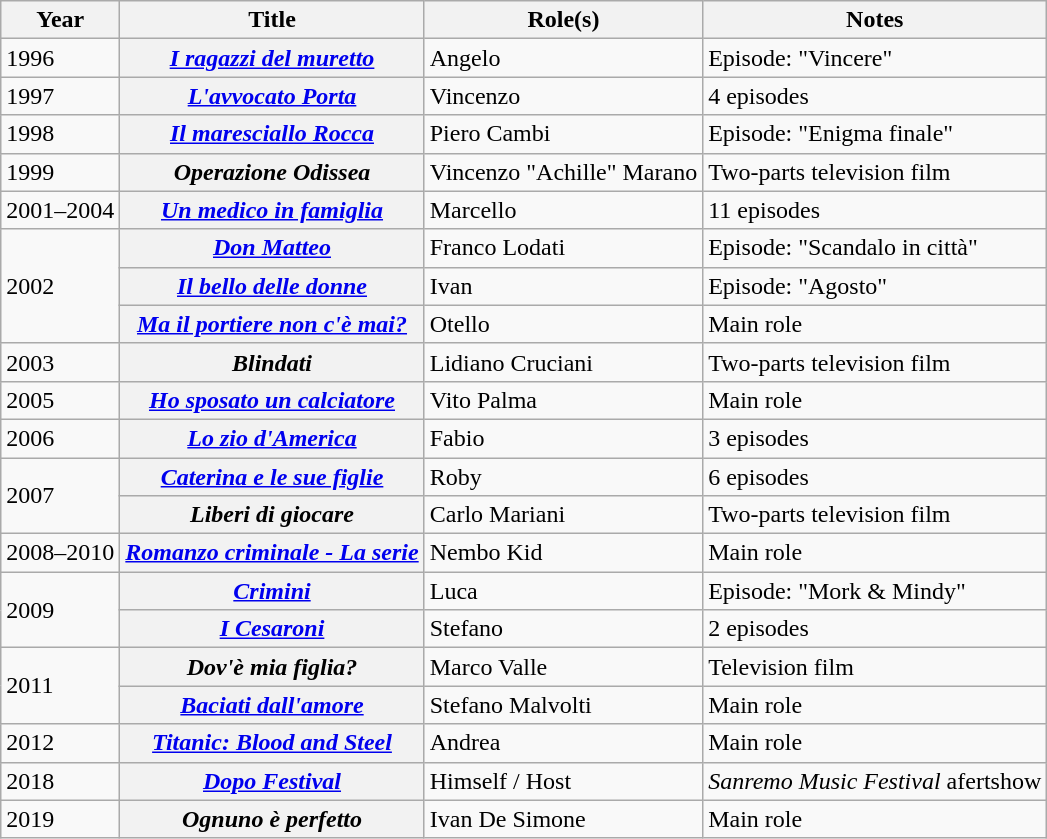<table class="wikitable plainrowheaders sortable">
<tr>
<th scope="col">Year</th>
<th scope="col">Title</th>
<th scope="col">Role(s)</th>
<th scope="col" class="unsortable">Notes</th>
</tr>
<tr>
<td>1996</td>
<th scope=row><em><a href='#'>I ragazzi del muretto</a></em></th>
<td>Angelo</td>
<td>Episode: "Vincere"</td>
</tr>
<tr>
<td>1997</td>
<th scope=row><em><a href='#'>L'avvocato Porta</a></em></th>
<td>Vincenzo</td>
<td>4 episodes</td>
</tr>
<tr>
<td>1998</td>
<th scope=row><em><a href='#'>Il maresciallo Rocca</a></em></th>
<td>Piero Cambi</td>
<td>Episode: "Enigma finale"</td>
</tr>
<tr>
<td>1999</td>
<th scope=row><em>Operazione Odissea</em></th>
<td>Vincenzo "Achille" Marano</td>
<td>Two-parts television film</td>
</tr>
<tr>
<td>2001–2004</td>
<th scope=row><em><a href='#'>Un medico in famiglia</a></em></th>
<td>Marcello</td>
<td>11 episodes</td>
</tr>
<tr>
<td rowspan="3">2002</td>
<th scope=row><em><a href='#'>Don Matteo</a></em></th>
<td>Franco Lodati</td>
<td>Episode: "Scandalo in città"</td>
</tr>
<tr>
<th scope=row><em><a href='#'>Il bello delle donne</a></em></th>
<td>Ivan</td>
<td>Episode: "Agosto"</td>
</tr>
<tr>
<th scope=row><em><a href='#'>Ma il portiere non c'è mai?</a></em></th>
<td>Otello</td>
<td>Main role</td>
</tr>
<tr>
<td>2003</td>
<th scope=row><em>Blindati</em></th>
<td>Lidiano Cruciani</td>
<td>Two-parts television film</td>
</tr>
<tr>
<td>2005</td>
<th scope=row><em><a href='#'>Ho sposato un calciatore</a></em></th>
<td>Vito Palma</td>
<td>Main role</td>
</tr>
<tr>
<td>2006</td>
<th scope=row><em><a href='#'>Lo zio d'America</a></em></th>
<td>Fabio</td>
<td>3 episodes</td>
</tr>
<tr>
<td rowspan="2">2007</td>
<th scope=row><em><a href='#'>Caterina e le sue figlie</a></em></th>
<td>Roby</td>
<td>6 episodes</td>
</tr>
<tr>
<th scope=row><em>Liberi di giocare</em></th>
<td>Carlo Mariani</td>
<td>Two-parts television film</td>
</tr>
<tr>
<td>2008–2010</td>
<th scope=row><em><a href='#'>Romanzo criminale - La serie</a></em></th>
<td>Nembo Kid</td>
<td>Main role</td>
</tr>
<tr>
<td rowspan="2">2009</td>
<th scope=row><em><a href='#'>Crimini</a></em></th>
<td>Luca</td>
<td>Episode: "Mork & Mindy"</td>
</tr>
<tr>
<th scope=row><em><a href='#'>I Cesaroni</a></em></th>
<td>Stefano</td>
<td>2 episodes</td>
</tr>
<tr>
<td rowspan="2">2011</td>
<th scope=row><em>Dov'è mia figlia?</em></th>
<td>Marco Valle</td>
<td>Television film</td>
</tr>
<tr>
<th scope=row><em><a href='#'>Baciati dall'amore</a></em></th>
<td>Stefano Malvolti</td>
<td>Main role</td>
</tr>
<tr>
<td>2012</td>
<th scope=row><em><a href='#'>Titanic: Blood and Steel</a></em></th>
<td>Andrea</td>
<td>Main role</td>
</tr>
<tr>
<td>2018</td>
<th scope=row><em><a href='#'>Dopo Festival</a></em></th>
<td>Himself / Host</td>
<td><em>Sanremo Music Festival</em> afertshow</td>
</tr>
<tr>
<td>2019</td>
<th scope=row><em>Ognuno è perfetto</em></th>
<td>Ivan De Simone</td>
<td>Main role</td>
</tr>
</table>
